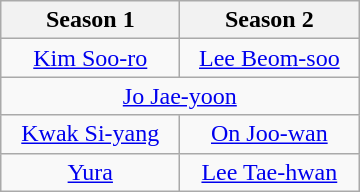<table class="wikitable" style="text-align:center;">
<tr>
<th style="width:7em">Season 1</th>
<th style="width:7em">Season 2</th>
</tr>
<tr>
<td><a href='#'>Kim Soo-ro</a></td>
<td><a href='#'>Lee Beom-soo</a></td>
</tr>
<tr>
<td colspan="2"><a href='#'>Jo Jae-yoon</a></td>
</tr>
<tr>
<td><a href='#'>Kwak Si-yang</a></td>
<td><a href='#'>On Joo-wan</a></td>
</tr>
<tr>
<td><a href='#'>Yura</a></td>
<td><a href='#'>Lee Tae-hwan</a></td>
</tr>
</table>
